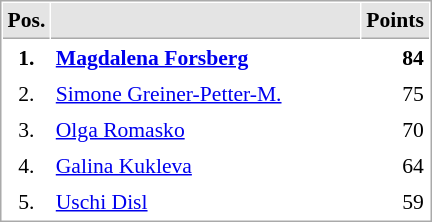<table cellspacing="1" cellpadding="3" style="border:1px solid #AAAAAA;font-size:90%">
<tr bgcolor="#E4E4E4">
<th style="border-bottom:1px solid #AAAAAA" width=10>Pos.</th>
<th style="border-bottom:1px solid #AAAAAA" width=200></th>
<th style="border-bottom:1px solid #AAAAAA" width=20>Points</th>
</tr>
<tr>
<td align="center"><strong>1.</strong></td>
<td> <strong><a href='#'>Magdalena Forsberg</a></strong></td>
<td align="right"><strong>84</strong></td>
</tr>
<tr>
<td align="center">2.</td>
<td> <a href='#'>Simone Greiner-Petter-M.</a></td>
<td align="right">75</td>
</tr>
<tr>
<td align="center">3.</td>
<td> <a href='#'>Olga Romasko</a></td>
<td align="right">70</td>
</tr>
<tr>
<td align="center">4.</td>
<td> <a href='#'>Galina Kukleva</a></td>
<td align="right">64</td>
</tr>
<tr>
<td align="center">5.</td>
<td> <a href='#'>Uschi Disl</a></td>
<td align="right">59</td>
</tr>
</table>
